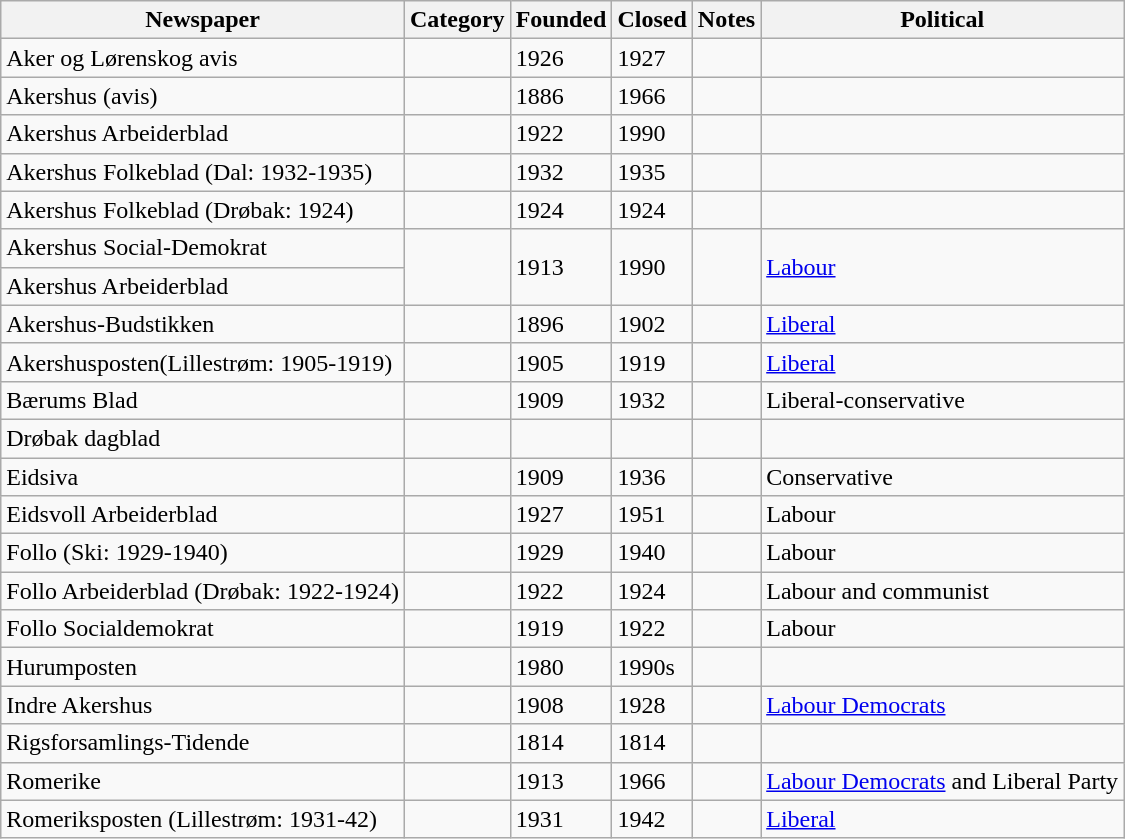<table class="wikitable sortable">
<tr>
<th>Newspaper</th>
<th>Category</th>
<th>Founded</th>
<th>Closed</th>
<th class="unsortable">Notes</th>
<th>Political</th>
</tr>
<tr>
<td>Aker og Lørenskog avis</td>
<td></td>
<td>1926</td>
<td>1927</td>
<td></td>
<td></td>
</tr>
<tr>
<td>Akershus (avis)</td>
<td></td>
<td>1886</td>
<td>1966</td>
<td></td>
<td></td>
</tr>
<tr>
<td>Akershus Arbeiderblad</td>
<td></td>
<td>1922</td>
<td>1990</td>
<td></td>
<td></td>
</tr>
<tr>
<td>Akershus Folkeblad (Dal: 1932-1935)</td>
<td></td>
<td>1932</td>
<td>1935</td>
<td></td>
<td></td>
</tr>
<tr>
<td>Akershus Folkeblad (Drøbak: 1924)</td>
<td></td>
<td>1924</td>
<td>1924</td>
<td></td>
<td></td>
</tr>
<tr>
<td>Akershus Social-Demokrat</td>
<td rowspan="2"></td>
<td rowspan="2">1913</td>
<td rowspan="2">1990</td>
<td rowspan="2"></td>
<td rowspan="2"><a href='#'>Labour</a></td>
</tr>
<tr>
<td>Akershus Arbeiderblad</td>
</tr>
<tr>
<td>Akershus-Budstikken</td>
<td></td>
<td>1896</td>
<td>1902</td>
<td></td>
<td><a href='#'>Liberal</a></td>
</tr>
<tr>
<td>Akershusposten(Lillestrøm: 1905-1919)</td>
<td></td>
<td>1905</td>
<td>1919</td>
<td></td>
<td><a href='#'>Liberal</a></td>
</tr>
<tr>
<td>Bærums Blad</td>
<td></td>
<td>1909</td>
<td>1932</td>
<td></td>
<td>Liberal-conservative</td>
</tr>
<tr>
<td>Drøbak dagblad</td>
<td></td>
<td></td>
<td></td>
<td></td>
<td></td>
</tr>
<tr>
<td>Eidsiva</td>
<td></td>
<td>1909</td>
<td>1936</td>
<td></td>
<td>Conservative</td>
</tr>
<tr>
<td>Eidsvoll Arbeiderblad</td>
<td></td>
<td>1927</td>
<td>1951</td>
<td></td>
<td>Labour</td>
</tr>
<tr>
<td>Follo (Ski: 1929-1940)</td>
<td></td>
<td>1929</td>
<td>1940</td>
<td></td>
<td>Labour</td>
</tr>
<tr>
<td>Follo Arbeiderblad (Drøbak: 1922-1924)</td>
<td></td>
<td>1922</td>
<td>1924</td>
<td></td>
<td>Labour and communist</td>
</tr>
<tr>
<td>Follo Socialdemokrat</td>
<td></td>
<td>1919</td>
<td>1922</td>
<td></td>
<td>Labour</td>
</tr>
<tr>
<td>Hurumposten</td>
<td></td>
<td>1980</td>
<td>1990s</td>
<td></td>
<td></td>
</tr>
<tr>
<td>Indre Akershus</td>
<td></td>
<td>1908</td>
<td>1928</td>
<td></td>
<td><a href='#'>Labour Democrats</a></td>
</tr>
<tr>
<td>Rigsforsamlings-Tidende</td>
<td></td>
<td>1814</td>
<td>1814</td>
<td></td>
<td></td>
</tr>
<tr>
<td>Romerike</td>
<td></td>
<td>1913</td>
<td>1966</td>
<td></td>
<td><a href='#'>Labour Democrats</a> and Liberal Party</td>
</tr>
<tr>
<td>Romeriksposten (Lillestrøm: 1931-42)</td>
<td></td>
<td>1931</td>
<td>1942</td>
<td></td>
<td><a href='#'>Liberal</a></td>
</tr>
</table>
